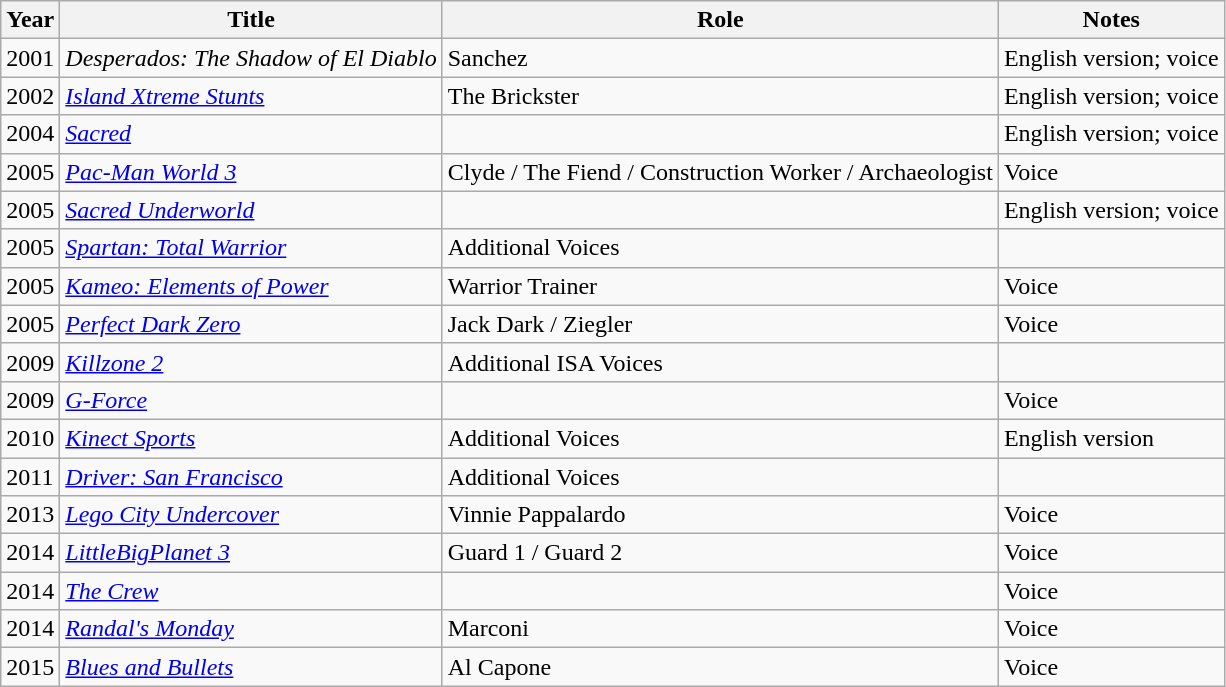<table class="wikitable">
<tr>
<th>Year</th>
<th>Title</th>
<th>Role</th>
<th>Notes</th>
</tr>
<tr>
<td>2001</td>
<td><em>Desperados: The Shadow of El Diablo</em></td>
<td>Sanchez</td>
<td>English version; voice</td>
</tr>
<tr>
<td>2002</td>
<td><em><a href='#'>Island Xtreme Stunts</a></em></td>
<td>The Brickster</td>
<td>English version; voice</td>
</tr>
<tr>
<td>2004</td>
<td><em><a href='#'>Sacred</a></em></td>
<td></td>
<td>English version; voice</td>
</tr>
<tr>
<td>2005</td>
<td><em><a href='#'>Pac-Man World 3</a></em></td>
<td>Clyde / The Fiend / Construction Worker / Archaeologist</td>
<td>Voice</td>
</tr>
<tr>
<td>2005</td>
<td><em><a href='#'>Sacred Underworld</a></em></td>
<td></td>
<td>English version; voice</td>
</tr>
<tr>
<td>2005</td>
<td><em><a href='#'>Spartan: Total Warrior</a></em></td>
<td>Additional Voices</td>
<td></td>
</tr>
<tr>
<td>2005</td>
<td><em><a href='#'>Kameo: Elements of Power</a></em></td>
<td>Warrior Trainer</td>
<td>Voice</td>
</tr>
<tr>
<td>2005</td>
<td><em><a href='#'>Perfect Dark Zero</a></em></td>
<td>Jack Dark / Ziegler</td>
<td>Voice</td>
</tr>
<tr>
<td>2009</td>
<td><em><a href='#'>Killzone 2</a></em></td>
<td>Additional ISA Voices</td>
<td></td>
</tr>
<tr>
<td>2009</td>
<td><em><a href='#'>G-Force</a></em></td>
<td></td>
<td>Voice</td>
</tr>
<tr>
<td>2010</td>
<td><em><a href='#'>Kinect Sports</a></em></td>
<td>Additional Voices</td>
<td>English version</td>
</tr>
<tr>
<td>2011</td>
<td><em><a href='#'>Driver: San Francisco</a></em></td>
<td>Additional Voices</td>
<td></td>
</tr>
<tr>
<td>2013</td>
<td><em><a href='#'>Lego City Undercover</a></em></td>
<td>Vinnie Pappalardo</td>
<td>Voice</td>
</tr>
<tr>
<td>2014</td>
<td><em><a href='#'>LittleBigPlanet 3</a></em></td>
<td>Guard 1 / Guard 2</td>
<td>Voice</td>
</tr>
<tr>
<td>2014</td>
<td><em><a href='#'>The Crew</a></em></td>
<td></td>
<td>Voice</td>
</tr>
<tr>
<td>2014</td>
<td><em><a href='#'>Randal's Monday</a></em></td>
<td>Marconi</td>
<td>Voice</td>
</tr>
<tr>
<td>2015</td>
<td><em><a href='#'>Blues and Bullets</a></em></td>
<td>Al Capone</td>
<td>Voice</td>
</tr>
</table>
